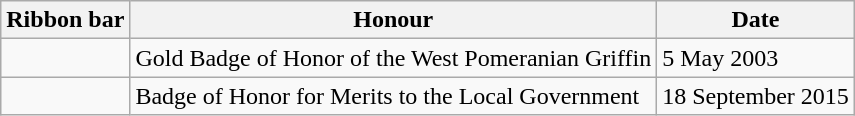<table class="wikitable">
<tr>
<th>Ribbon bar</th>
<th>Honour</th>
<th>Date</th>
</tr>
<tr>
<td></td>
<td>Gold Badge of Honor of the West Pomeranian Griffin</td>
<td>5 May 2003</td>
</tr>
<tr>
<td></td>
<td>Badge of Honor for Merits to the Local Government</td>
<td>18 September 2015</td>
</tr>
</table>
